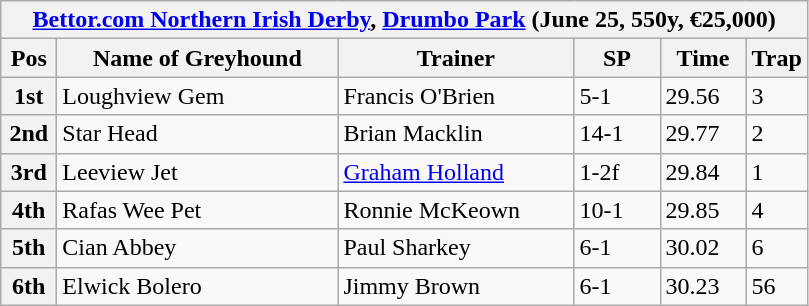<table class="wikitable">
<tr>
<th colspan="6"><a href='#'>Bettor.com Northern Irish Derby</a>, <a href='#'>Drumbo Park</a> (June 25, 550y, €25,000)</th>
</tr>
<tr>
<th width=30>Pos</th>
<th width=180>Name of Greyhound</th>
<th width=150>Trainer</th>
<th width=50>SP</th>
<th width=50>Time</th>
<th width=30>Trap</th>
</tr>
<tr>
<th>1st</th>
<td>Loughview Gem</td>
<td>Francis O'Brien</td>
<td>5-1</td>
<td>29.56</td>
<td>3</td>
</tr>
<tr>
<th>2nd</th>
<td>Star Head</td>
<td>Brian Macklin</td>
<td>14-1</td>
<td>29.77</td>
<td>2</td>
</tr>
<tr>
<th>3rd</th>
<td>Leeview Jet</td>
<td><a href='#'>Graham Holland</a></td>
<td>1-2f</td>
<td>29.84</td>
<td>1</td>
</tr>
<tr>
<th>4th</th>
<td>Rafas Wee Pet</td>
<td>Ronnie McKeown</td>
<td>10-1</td>
<td>29.85</td>
<td>4</td>
</tr>
<tr>
<th>5th</th>
<td>Cian Abbey</td>
<td>Paul Sharkey</td>
<td>6-1</td>
<td>30.02</td>
<td>6</td>
</tr>
<tr>
<th>6th</th>
<td>Elwick Bolero</td>
<td>Jimmy Brown</td>
<td>6-1</td>
<td>30.23</td>
<td>56</td>
</tr>
</table>
